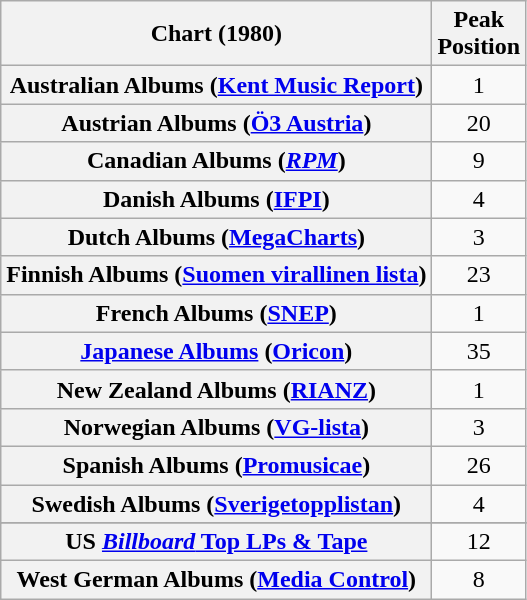<table class="wikitable sortable plainrowheaders" style="text-align:center;">
<tr>
<th>Chart (1980)</th>
<th>Peak<br>Position</th>
</tr>
<tr>
<th scope="row">Australian Albums (<a href='#'>Kent Music Report</a>)</th>
<td>1</td>
</tr>
<tr>
<th scope="row">Austrian Albums (<a href='#'>Ö3 Austria</a>)</th>
<td>20</td>
</tr>
<tr>
<th scope="row">Canadian Albums (<em><a href='#'>RPM</a></em>)</th>
<td>9</td>
</tr>
<tr>
<th scope="row">Danish Albums (<a href='#'>IFPI</a>)</th>
<td>4</td>
</tr>
<tr>
<th scope="row">Dutch Albums (<a href='#'>MegaCharts</a>)</th>
<td>3</td>
</tr>
<tr>
<th scope="row">Finnish Albums (<a href='#'>Suomen virallinen lista</a>)</th>
<td align="center">23</td>
</tr>
<tr>
<th scope="row">French Albums (<a href='#'>SNEP</a>)</th>
<td>1</td>
</tr>
<tr>
<th scope="row"><a href='#'>Japanese Albums</a> (<a href='#'>Oricon</a>)</th>
<td>35</td>
</tr>
<tr>
<th scope="row">New Zealand Albums (<a href='#'>RIANZ</a>)</th>
<td>1</td>
</tr>
<tr>
<th scope="row">Norwegian Albums (<a href='#'>VG-lista</a>)</th>
<td>3</td>
</tr>
<tr>
<th scope="row">Spanish Albums (<a href='#'>Promusicae</a>)</th>
<td>26</td>
</tr>
<tr>
<th scope="row">Swedish Albums (<a href='#'>Sverigetopplistan</a>)</th>
<td>4</td>
</tr>
<tr>
</tr>
<tr>
<th scope="row">US <a href='#'><em>Billboard</em> Top LPs & Tape</a></th>
<td>12</td>
</tr>
<tr>
<th scope="row">West German Albums (<a href='#'>Media Control</a>)</th>
<td>8</td>
</tr>
</table>
